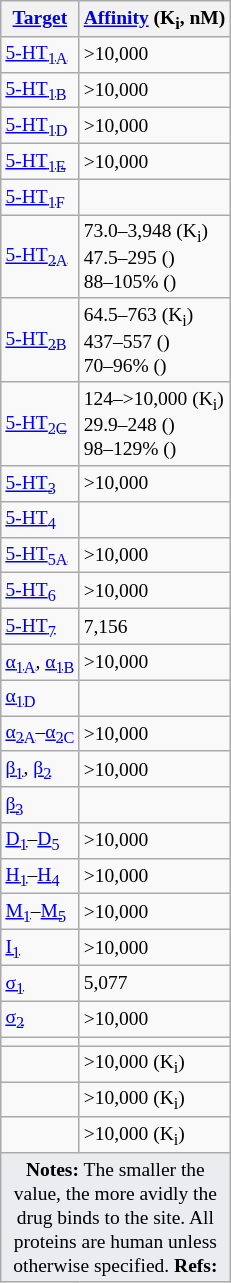<table class="wikitable floatleft" style="font-size:small;">
<tr>
<th><a href='#'>Target</a></th>
<th><a href='#'>Affinity</a> (K<sub>i</sub>, nM)</th>
</tr>
<tr>
<td><a href='#'>5-HT<sub>1A</sub></a></td>
<td>>10,000</td>
</tr>
<tr>
<td><a href='#'>5-HT<sub>1B</sub></a></td>
<td>>10,000</td>
</tr>
<tr>
<td><a href='#'>5-HT<sub>1D</sub></a></td>
<td>>10,000</td>
</tr>
<tr>
<td><a href='#'>5-HT<sub>1E</sub></a></td>
<td>>10,000</td>
</tr>
<tr>
<td><a href='#'>5-HT<sub>1F</sub></a></td>
<td></td>
</tr>
<tr>
<td><a href='#'>5-HT<sub>2A</sub></a></td>
<td>73.0–3,948 (K<sub>i</sub>)<br>47.5–295 ()<br>88–105% ()</td>
</tr>
<tr>
<td><a href='#'>5-HT<sub>2B</sub></a></td>
<td>64.5–763 (K<sub>i</sub>)<br>437–557 ()<br>70–96% ()</td>
</tr>
<tr>
<td><a href='#'>5-HT<sub>2C</sub></a></td>
<td>124–>10,000 (K<sub>i</sub>)<br>29.9–248 ()<br>98–129% ()</td>
</tr>
<tr>
<td><a href='#'>5-HT<sub>3</sub></a></td>
<td>>10,000</td>
</tr>
<tr>
<td><a href='#'>5-HT<sub>4</sub></a></td>
<td></td>
</tr>
<tr>
<td><a href='#'>5-HT<sub>5A</sub></a></td>
<td>>10,000</td>
</tr>
<tr>
<td><a href='#'>5-HT<sub>6</sub></a></td>
<td>>10,000</td>
</tr>
<tr>
<td><a href='#'>5-HT<sub>7</sub></a></td>
<td>7,156</td>
</tr>
<tr>
<td><a href='#'>α<sub>1A</sub></a>, <a href='#'>α<sub>1B</sub></a></td>
<td>>10,000</td>
</tr>
<tr>
<td><a href='#'>α<sub>1D</sub></a></td>
<td></td>
</tr>
<tr>
<td><a href='#'>α<sub>2A</sub></a>–<a href='#'>α<sub>2C</sub></a></td>
<td>>10,000</td>
</tr>
<tr>
<td><a href='#'>β<sub>1</sub></a>, <a href='#'>β<sub>2</sub></a></td>
<td>>10,000</td>
</tr>
<tr>
<td><a href='#'>β<sub>3</sub></a></td>
<td></td>
</tr>
<tr>
<td><a href='#'>D<sub>1</sub></a>–<a href='#'>D<sub>5</sub></a></td>
<td>>10,000</td>
</tr>
<tr>
<td><a href='#'>H<sub>1</sub></a>–<a href='#'>H<sub>4</sub></a></td>
<td>>10,000</td>
</tr>
<tr>
<td><a href='#'>M<sub>1</sub></a>–<a href='#'>M<sub>5</sub></a></td>
<td>>10,000</td>
</tr>
<tr>
<td><a href='#'>I<sub>1</sub></a></td>
<td>>10,000</td>
</tr>
<tr>
<td><a href='#'>σ<sub>1</sub></a></td>
<td>5,077</td>
</tr>
<tr>
<td><a href='#'>σ<sub>2</sub></a></td>
<td>>10,000</td>
</tr>
<tr>
<td></td>
<td></td>
</tr>
<tr>
<td></td>
<td>>10,000 (K<sub>i</sub>)</td>
</tr>
<tr>
<td></td>
<td>>10,000 (K<sub>i</sub>)</td>
</tr>
<tr>
<td></td>
<td>>10,000 (K<sub>i</sub>)</td>
</tr>
<tr class="sortbottom">
<td colspan="2" style="width: 1px; background-color:#eaecf0; text-align: center;"><strong>Notes:</strong> The smaller the value, the more avidly the drug binds to the site. All proteins are human unless otherwise specified. <strong>Refs:</strong> </td>
</tr>
</table>
